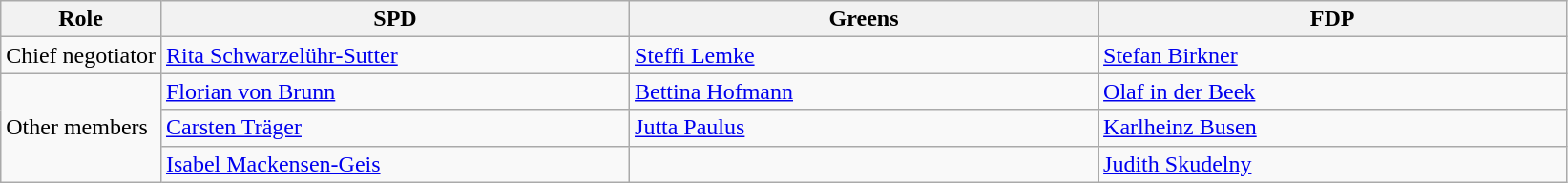<table class="wikitable">
<tr>
<th>Role</th>
<th style="width:20em">SPD</th>
<th style="width:20em">Greens</th>
<th style="width:20em">FDP</th>
</tr>
<tr>
<td>Chief negotiator</td>
<td><a href='#'>Rita Schwarzelühr-Sutter</a></td>
<td><a href='#'>Steffi Lemke</a></td>
<td><a href='#'>Stefan Birkner</a></td>
</tr>
<tr>
<td rowspan="3">Other members</td>
<td><a href='#'>Florian von Brunn</a></td>
<td><a href='#'>Bettina Hofmann</a></td>
<td><a href='#'>Olaf in der Beek</a></td>
</tr>
<tr>
<td><a href='#'>Carsten Träger</a></td>
<td><a href='#'>Jutta Paulus</a></td>
<td><a href='#'>Karlheinz Busen</a></td>
</tr>
<tr>
<td><a href='#'>Isabel Mackensen-Geis</a></td>
<td></td>
<td><a href='#'>Judith Skudelny</a></td>
</tr>
</table>
